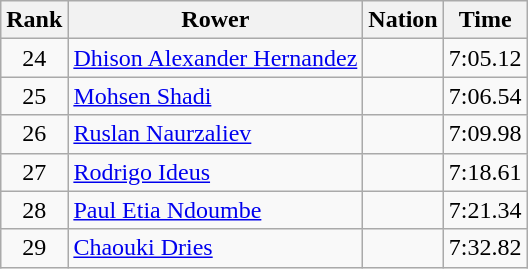<table class="wikitable sortable" style="text-align:center">
<tr>
<th>Rank</th>
<th>Rower</th>
<th>Nation</th>
<th>Time</th>
</tr>
<tr>
<td>24</td>
<td align=left><a href='#'>Dhison Alexander Hernandez</a></td>
<td align=left></td>
<td>7:05.12</td>
</tr>
<tr>
<td>25</td>
<td align=left><a href='#'>Mohsen Shadi</a></td>
<td align=left></td>
<td>7:06.54</td>
</tr>
<tr>
<td>26</td>
<td align=left><a href='#'>Ruslan Naurzaliev</a></td>
<td align=left></td>
<td>7:09.98</td>
</tr>
<tr>
<td>27</td>
<td align=left><a href='#'>Rodrigo Ideus</a></td>
<td align=left></td>
<td>7:18.61</td>
</tr>
<tr>
<td>28</td>
<td align=left><a href='#'>Paul Etia Ndoumbe</a></td>
<td align=left></td>
<td>7:21.34</td>
</tr>
<tr>
<td>29</td>
<td align=left><a href='#'>Chaouki Dries</a></td>
<td align=left></td>
<td>7:32.82</td>
</tr>
</table>
